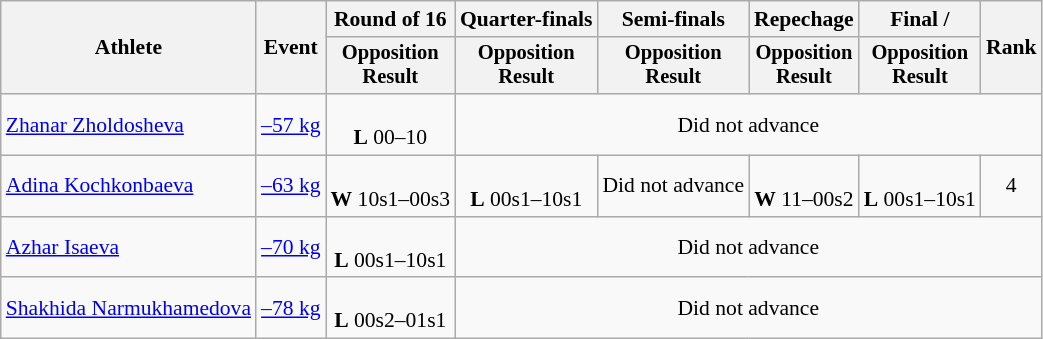<table class=wikitable style=font-size:90%;text-align:center>
<tr>
<th rowspan="2">Athlete</th>
<th rowspan="2">Event</th>
<th>Round of 16</th>
<th>Quarter-finals</th>
<th>Semi-finals</th>
<th>Repechage</th>
<th>Final / </th>
<th rowspan=2>Rank</th>
</tr>
<tr style="font-size:95%">
<th>Opposition<br>Result</th>
<th>Opposition<br>Result</th>
<th>Opposition<br>Result</th>
<th>Opposition<br>Result</th>
<th>Opposition<br>Result</th>
</tr>
<tr>
<td align=left><a href='#'>Zhanar Zholdosheva</a></td>
<td align=left><a href='#'>–57 kg</a></td>
<td><br><strong>L</strong> 00–10</td>
<td colspan=5>Did not advance</td>
</tr>
<tr>
<td align=left><a href='#'>Adina Kochkonbaeva</a></td>
<td align=left><a href='#'>–63 kg</a></td>
<td><br><strong>W</strong> 10s1–00s3</td>
<td><br><strong>L</strong> 00s1–10s1</td>
<td>Did not advance</td>
<td><br><strong>W</strong> 11–00s2</td>
<td><br><strong>L</strong> 00s1–10s1</td>
<td>4</td>
</tr>
<tr>
<td align=left><a href='#'>Azhar Isaeva</a></td>
<td align=left><a href='#'>–70 kg</a></td>
<td><br><strong>L</strong> 00s1–10s1</td>
<td colspan=5>Did not advance</td>
</tr>
<tr>
<td align=left><a href='#'>Shakhida Narmukhamedova</a></td>
<td align=left><a href='#'>–78 kg</a></td>
<td><br><strong>L</strong> 00s2–01s1</td>
<td colspan=5>Did not advance</td>
</tr>
</table>
